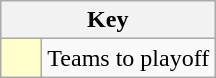<table class="wikitable" style="text-align: center;">
<tr>
<th colspan=2>Key</th>
</tr>
<tr>
<td style="background:#ffffcc; width:20px;"></td>
<td align=left>Teams to playoff</td>
</tr>
</table>
